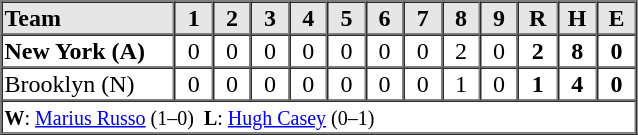<table border=1 cellspacing=0 width=425 style="margin-left:3em;">
<tr style="text-align:center; background-color:#e6e6e6;">
<th align=left width=125>Team</th>
<th width=25>1</th>
<th width=25>2</th>
<th width=25>3</th>
<th width=25>4</th>
<th width=25>5</th>
<th width=25>6</th>
<th width=25>7</th>
<th width=25>8</th>
<th width=25>9</th>
<th width=25>R</th>
<th width=25>H</th>
<th width=25>E</th>
</tr>
<tr style="text-align:center;">
<td align=left><strong>New York (A)</strong></td>
<td>0</td>
<td>0</td>
<td>0</td>
<td>0</td>
<td>0</td>
<td>0</td>
<td>0</td>
<td>2</td>
<td>0</td>
<td><strong>2</strong></td>
<td><strong>8</strong></td>
<td><strong>0</strong></td>
</tr>
<tr style="text-align:center;">
<td align=left>Brooklyn (N)</td>
<td>0</td>
<td>0</td>
<td>0</td>
<td>0</td>
<td>0</td>
<td>0</td>
<td>0</td>
<td>1</td>
<td>0</td>
<td><strong>1</strong></td>
<td><strong>4</strong></td>
<td><strong>0</strong></td>
</tr>
<tr style="text-align:left;">
<td colspan=13><small><strong>W</strong>: <a href='#'>Marius Russo</a> (1–0)  <strong>L</strong>: <a href='#'>Hugh Casey</a> (0–1)</small></td>
</tr>
</table>
